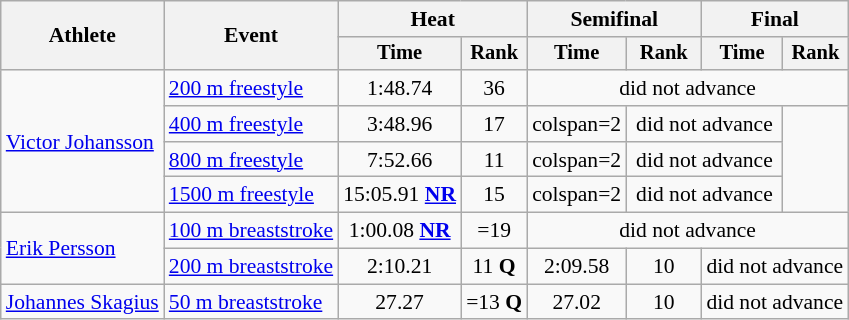<table class=wikitable style="font-size:90%">
<tr>
<th rowspan="2">Athlete</th>
<th rowspan="2">Event</th>
<th colspan="2">Heat</th>
<th colspan="2">Semifinal</th>
<th colspan="2">Final</th>
</tr>
<tr style="font-size:95%">
<th>Time</th>
<th>Rank</th>
<th>Time</th>
<th>Rank</th>
<th>Time</th>
<th>Rank</th>
</tr>
<tr align=center>
<td align=left rowspan=4><a href='#'>Victor Johansson</a></td>
<td align=left><a href='#'>200 m freestyle</a></td>
<td>1:48.74</td>
<td>36</td>
<td colspan=4>did not advance</td>
</tr>
<tr align=center>
<td align=left><a href='#'>400 m freestyle</a></td>
<td>3:48.96</td>
<td>17</td>
<td>colspan=2 </td>
<td colspan=2>did not advance</td>
</tr>
<tr align=center>
<td align=left><a href='#'>800 m freestyle</a></td>
<td>7:52.66</td>
<td>11</td>
<td>colspan=2 </td>
<td colspan=2>did not advance</td>
</tr>
<tr align=center>
<td align=left><a href='#'>1500 m freestyle</a></td>
<td>15:05.91 <strong><a href='#'>NR</a></strong></td>
<td>15</td>
<td>colspan=2 </td>
<td colspan=2>did not advance</td>
</tr>
<tr align=center>
<td align=left rowspan=2><a href='#'>Erik Persson</a></td>
<td align=left><a href='#'>100 m breaststroke</a></td>
<td>1:00.08 <strong><a href='#'>NR</a></strong></td>
<td>=19</td>
<td colspan=4>did not advance</td>
</tr>
<tr align=center>
<td align=left><a href='#'>200 m breaststroke</a></td>
<td>2:10.21</td>
<td>11 <strong>Q</strong></td>
<td>2:09.58</td>
<td>10</td>
<td colspan=2>did not advance</td>
</tr>
<tr align=center>
<td align=left><a href='#'>Johannes Skagius</a></td>
<td align=left><a href='#'>50 m breaststroke</a></td>
<td>27.27</td>
<td>=13 <strong>Q</strong></td>
<td>27.02</td>
<td>10</td>
<td colspan=2>did not advance</td>
</tr>
</table>
